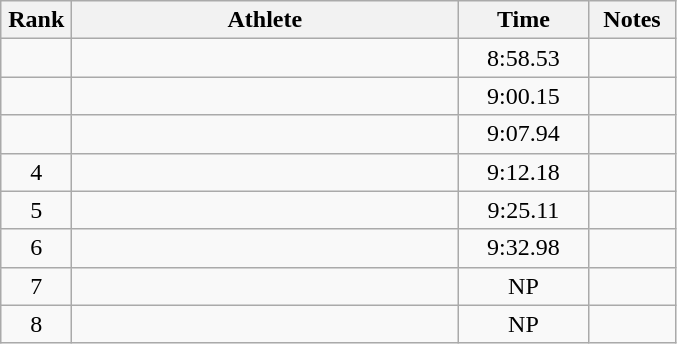<table class="wikitable" style="text-align:center">
<tr>
<th width=40>Rank</th>
<th width=250>Athlete</th>
<th width=80>Time</th>
<th width=50>Notes</th>
</tr>
<tr>
<td></td>
<td align=left></td>
<td>8:58.53</td>
<td></td>
</tr>
<tr>
<td></td>
<td align=left></td>
<td>9:00.15</td>
<td></td>
</tr>
<tr>
<td></td>
<td align=left></td>
<td>9:07.94</td>
<td></td>
</tr>
<tr>
<td>4</td>
<td align=left></td>
<td>9:12.18</td>
<td></td>
</tr>
<tr>
<td>5</td>
<td align=left></td>
<td>9:25.11</td>
<td></td>
</tr>
<tr>
<td>6</td>
<td align=left></td>
<td>9:32.98</td>
<td></td>
</tr>
<tr>
<td>7</td>
<td align=left></td>
<td>NP</td>
<td></td>
</tr>
<tr>
<td>8</td>
<td align=left></td>
<td>NP</td>
<td></td>
</tr>
</table>
